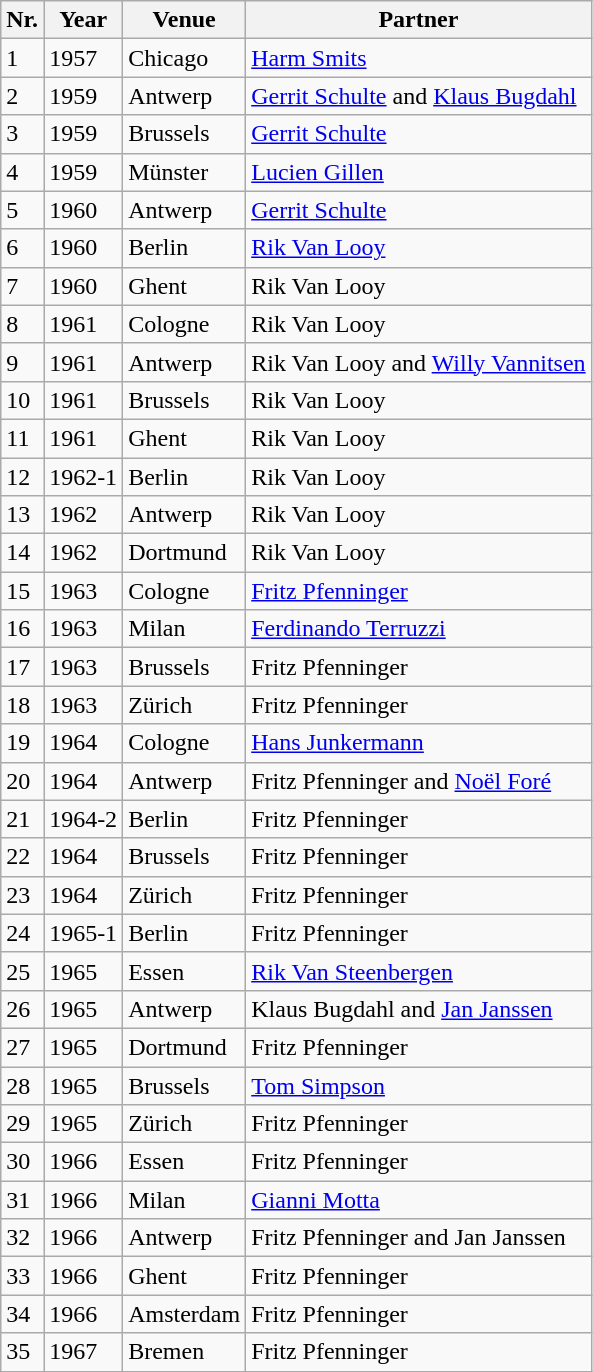<table class="wikitable" style="float:left; margin-right:0.5em">
<tr>
<th>Nr.</th>
<th>Year</th>
<th>Venue</th>
<th>Partner</th>
</tr>
<tr>
<td>1</td>
<td>1957</td>
<td>Chicago</td>
<td><a href='#'>Harm Smits</a></td>
</tr>
<tr>
<td>2</td>
<td>1959</td>
<td>Antwerp</td>
<td><a href='#'>Gerrit Schulte</a> and <a href='#'>Klaus Bugdahl</a></td>
</tr>
<tr>
<td>3</td>
<td>1959</td>
<td>Brussels</td>
<td><a href='#'>Gerrit Schulte</a></td>
</tr>
<tr>
<td>4</td>
<td>1959</td>
<td>Münster</td>
<td><a href='#'>Lucien Gillen</a></td>
</tr>
<tr>
<td>5</td>
<td>1960</td>
<td>Antwerp</td>
<td><a href='#'>Gerrit Schulte</a></td>
</tr>
<tr>
<td>6</td>
<td>1960</td>
<td>Berlin</td>
<td><a href='#'>Rik Van Looy</a></td>
</tr>
<tr>
<td>7</td>
<td>1960</td>
<td>Ghent</td>
<td>Rik Van Looy</td>
</tr>
<tr>
<td>8</td>
<td>1961</td>
<td>Cologne</td>
<td>Rik Van Looy</td>
</tr>
<tr>
<td>9</td>
<td>1961</td>
<td>Antwerp</td>
<td>Rik Van Looy and <a href='#'>Willy Vannitsen</a></td>
</tr>
<tr>
<td>10</td>
<td>1961</td>
<td>Brussels</td>
<td>Rik Van Looy</td>
</tr>
<tr>
<td>11</td>
<td>1961</td>
<td>Ghent</td>
<td>Rik Van Looy</td>
</tr>
<tr>
<td>12</td>
<td>1962-1</td>
<td>Berlin</td>
<td>Rik Van Looy</td>
</tr>
<tr>
<td>13</td>
<td>1962</td>
<td>Antwerp</td>
<td>Rik Van Looy</td>
</tr>
<tr>
<td>14</td>
<td>1962</td>
<td>Dortmund</td>
<td>Rik Van Looy</td>
</tr>
<tr>
<td>15</td>
<td>1963</td>
<td>Cologne</td>
<td><a href='#'>Fritz Pfenninger</a></td>
</tr>
<tr>
<td>16</td>
<td>1963</td>
<td>Milan</td>
<td><a href='#'>Ferdinando Terruzzi</a></td>
</tr>
<tr>
<td>17</td>
<td>1963</td>
<td>Brussels</td>
<td>Fritz Pfenninger</td>
</tr>
<tr>
<td>18</td>
<td>1963</td>
<td>Zürich</td>
<td>Fritz Pfenninger</td>
</tr>
<tr>
<td>19</td>
<td>1964</td>
<td>Cologne</td>
<td><a href='#'>Hans Junkermann</a></td>
</tr>
<tr>
<td>20</td>
<td>1964</td>
<td>Antwerp</td>
<td>Fritz Pfenninger and <a href='#'>Noël Foré</a></td>
</tr>
<tr>
<td>21</td>
<td>1964-2</td>
<td>Berlin</td>
<td>Fritz Pfenninger</td>
</tr>
<tr>
<td>22</td>
<td>1964</td>
<td>Brussels</td>
<td>Fritz Pfenninger</td>
</tr>
<tr>
<td>23</td>
<td>1964</td>
<td>Zürich</td>
<td>Fritz Pfenninger</td>
</tr>
<tr>
<td>24</td>
<td>1965-1</td>
<td>Berlin</td>
<td>Fritz Pfenninger</td>
</tr>
<tr>
<td>25</td>
<td>1965</td>
<td>Essen</td>
<td><a href='#'>Rik Van Steenbergen</a></td>
</tr>
<tr>
<td>26</td>
<td>1965</td>
<td>Antwerp</td>
<td>Klaus Bugdahl and <a href='#'>Jan Janssen</a></td>
</tr>
<tr>
<td>27</td>
<td>1965</td>
<td>Dortmund</td>
<td>Fritz Pfenninger</td>
</tr>
<tr>
<td>28</td>
<td>1965</td>
<td>Brussels</td>
<td><a href='#'>Tom Simpson</a></td>
</tr>
<tr>
<td>29</td>
<td>1965</td>
<td>Zürich</td>
<td>Fritz Pfenninger</td>
</tr>
<tr>
<td>30</td>
<td>1966</td>
<td>Essen</td>
<td>Fritz Pfenninger</td>
</tr>
<tr>
<td>31</td>
<td>1966</td>
<td>Milan</td>
<td><a href='#'>Gianni Motta</a></td>
</tr>
<tr>
<td>32</td>
<td>1966</td>
<td>Antwerp</td>
<td>Fritz Pfenninger and Jan Janssen</td>
</tr>
<tr>
<td>33</td>
<td>1966</td>
<td>Ghent</td>
<td>Fritz Pfenninger</td>
</tr>
<tr>
<td>34</td>
<td>1966</td>
<td>Amsterdam</td>
<td>Fritz Pfenninger</td>
</tr>
<tr>
<td>35</td>
<td>1967</td>
<td>Bremen</td>
<td>Fritz Pfenninger</td>
</tr>
</table>
